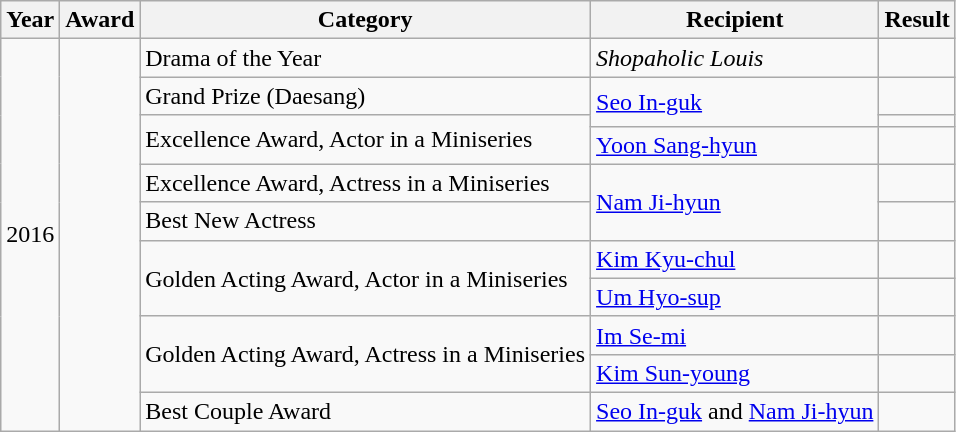<table class="wikitable">
<tr>
<th>Year</th>
<th>Award</th>
<th>Category</th>
<th>Recipient</th>
<th>Result</th>
</tr>
<tr>
<td rowspan="11">2016</td>
<td rowspan="11"></td>
<td>Drama of the Year</td>
<td><em>Shopaholic Louis</em></td>
<td></td>
</tr>
<tr>
<td>Grand Prize (Daesang)</td>
<td rowspan="2"><a href='#'>Seo In-guk</a></td>
<td></td>
</tr>
<tr>
<td rowspan="2">Excellence Award, Actor in a Miniseries</td>
<td></td>
</tr>
<tr>
<td><a href='#'>Yoon Sang-hyun</a></td>
<td></td>
</tr>
<tr>
<td>Excellence Award, Actress in a Miniseries</td>
<td rowspan="2"><a href='#'>Nam Ji-hyun</a></td>
<td></td>
</tr>
<tr>
<td>Best New Actress</td>
<td></td>
</tr>
<tr>
<td rowspan="2">Golden Acting Award, Actor in a Miniseries</td>
<td><a href='#'>Kim Kyu-chul</a></td>
<td></td>
</tr>
<tr>
<td><a href='#'>Um Hyo-sup</a></td>
<td></td>
</tr>
<tr>
<td rowspan="2">Golden Acting Award, Actress in a Miniseries</td>
<td><a href='#'>Im Se-mi</a></td>
<td></td>
</tr>
<tr>
<td><a href='#'>Kim Sun-young</a></td>
<td></td>
</tr>
<tr>
<td>Best Couple Award</td>
<td><a href='#'>Seo In-guk</a> and <a href='#'>Nam Ji-hyun</a></td>
<td></td>
</tr>
</table>
